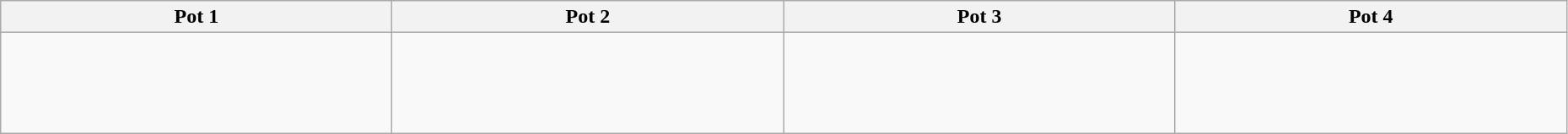<table class="wikitable" width=98%>
<tr>
<th width=25%>Pot 1</th>
<th width=25%>Pot 2</th>
<th width=25%>Pot 3</th>
<th width=25%>Pot 4</th>
</tr>
<tr>
<td><br> <br>
 <br>
 <br>
</td>
<td><br> <br>
 <br>
 <br>
</td>
<td><br> <br>
 <br>
 <br>
</td>
<td><br> <br>
 <br>
 <br>
</td>
</tr>
</table>
